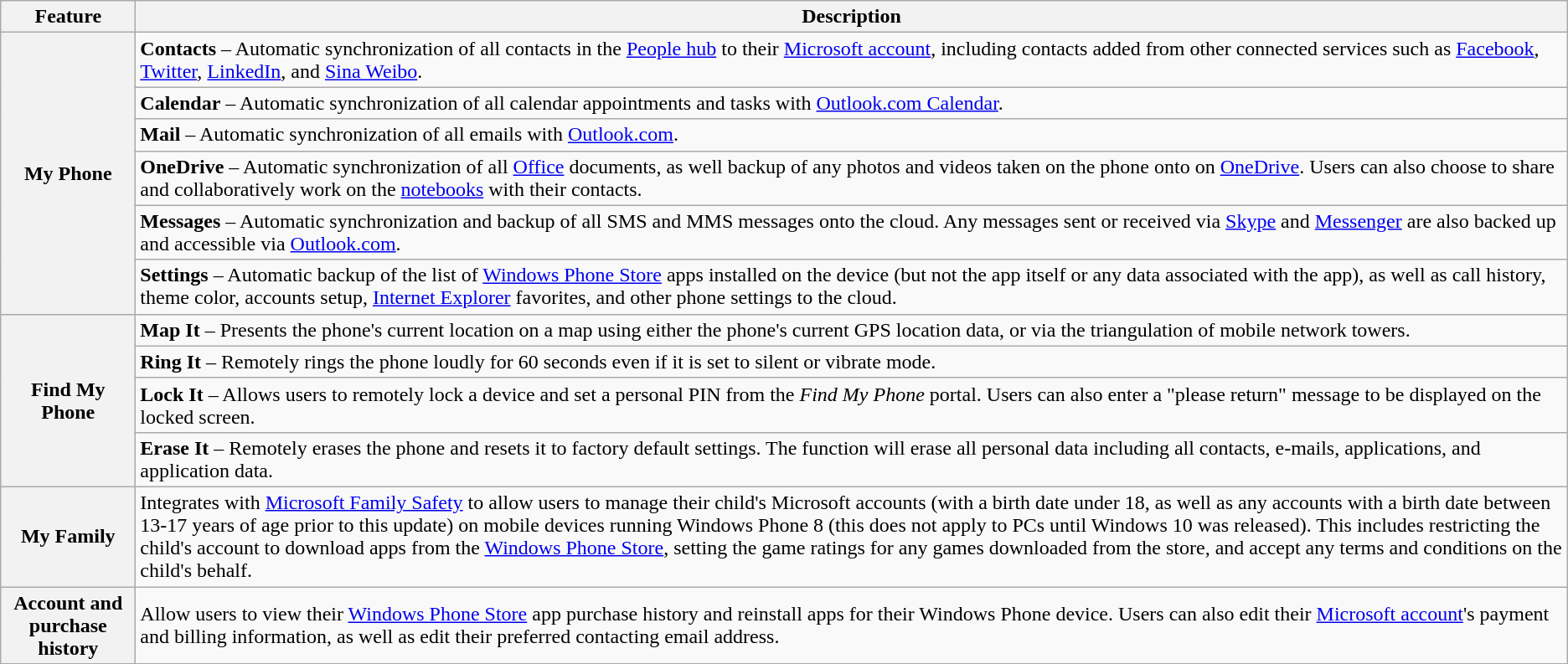<table class="wikitable">
<tr>
<th width="100">Feature</th>
<th>Description</th>
</tr>
<tr>
<th rowspan="6">My Phone</th>
<td><strong>Contacts</strong> – Automatic synchronization of all contacts in the <a href='#'>People hub</a> to their <a href='#'>Microsoft account</a>, including contacts added from other connected services such as <a href='#'>Facebook</a>, <a href='#'>Twitter</a>, <a href='#'>LinkedIn</a>, and <a href='#'>Sina Weibo</a>.</td>
</tr>
<tr>
<td><strong>Calendar</strong> – Automatic synchronization of all calendar appointments and tasks with <a href='#'>Outlook.com Calendar</a>.</td>
</tr>
<tr>
<td><strong>Mail</strong> – Automatic synchronization of all emails with <a href='#'>Outlook.com</a>.</td>
</tr>
<tr>
<td><strong>OneDrive</strong> – Automatic synchronization of all <a href='#'>Office</a> documents, as well backup of any photos and videos taken on the phone onto on <a href='#'>OneDrive</a>. Users can also choose to share and collaboratively work on the <a href='#'>notebooks</a> with their contacts.</td>
</tr>
<tr>
<td><strong>Messages</strong> – Automatic synchronization and backup of all SMS and MMS messages onto the cloud. Any messages sent or received via <a href='#'>Skype</a> and <a href='#'>Messenger</a> are also backed up and accessible via <a href='#'>Outlook.com</a>.</td>
</tr>
<tr>
<td><strong>Settings</strong> – Automatic backup of the list of <a href='#'>Windows Phone Store</a> apps installed on the device (but not the app itself or any data associated with the app), as well as call history, theme color, accounts setup, <a href='#'>Internet Explorer</a> favorites, and other phone settings to the cloud.</td>
</tr>
<tr>
<th rowspan="4">Find My Phone</th>
<td><strong>Map It</strong> – Presents the phone's current location on a map using either the phone's current GPS location data, or via the triangulation of mobile network towers.</td>
</tr>
<tr>
<td><strong>Ring It</strong> – Remotely rings the phone loudly for 60 seconds even if it is set to silent or vibrate mode.</td>
</tr>
<tr>
<td><strong>Lock It</strong> – Allows users to remotely lock a device and set a personal PIN from the <em>Find My Phone</em> portal. Users can also enter a "please return" message to be displayed on the locked screen.</td>
</tr>
<tr>
<td><strong>Erase It</strong> – Remotely erases the phone and resets it to factory default settings. The function will erase all personal data including all contacts, e-mails, applications, and application data.</td>
</tr>
<tr>
<th>My Family</th>
<td>Integrates with <a href='#'>Microsoft Family Safety</a> to allow users to manage their child's Microsoft accounts (with a birth date under 18, as well as any accounts with a birth date between 13-17 years of age prior to this update) on mobile devices running Windows Phone 8 (this does not apply to PCs until Windows 10 was released). This includes restricting the child's account to download apps from the <a href='#'>Windows Phone Store</a>, setting the game ratings for any games downloaded from the store, and accept any terms and conditions on the child's behalf.</td>
</tr>
<tr>
<th>Account and purchase history</th>
<td>Allow users to view their <a href='#'>Windows Phone Store</a> app purchase history and reinstall apps for their Windows Phone device. Users can also edit their <a href='#'>Microsoft account</a>'s payment and billing information, as well as edit their preferred contacting email address.</td>
</tr>
</table>
